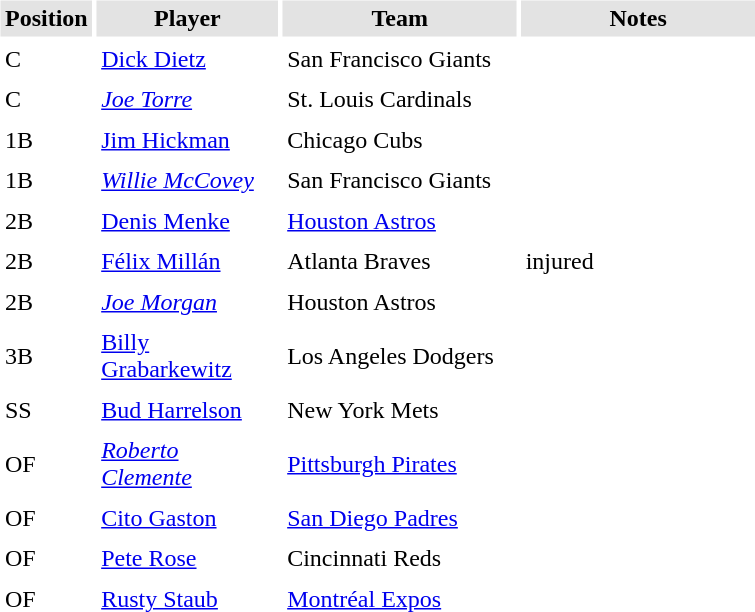<table border="0" cellspacing="3" cellpadding="3">
<tr style="background: #e3e3e3;">
<th width="50">Position</th>
<th width="115">Player</th>
<th width="150">Team</th>
<th width="150">Notes</th>
</tr>
<tr>
<td>C</td>
<td><a href='#'>Dick Dietz</a></td>
<td>San Francisco Giants</td>
<td></td>
</tr>
<tr>
<td>C</td>
<td><em><a href='#'>Joe Torre</a></em></td>
<td>St. Louis Cardinals</td>
<td></td>
</tr>
<tr>
<td>1B</td>
<td><a href='#'>Jim Hickman</a></td>
<td>Chicago Cubs</td>
<td></td>
</tr>
<tr>
<td>1B</td>
<td><em><a href='#'>Willie McCovey</a></em></td>
<td>San Francisco Giants</td>
<td></td>
</tr>
<tr>
<td>2B</td>
<td><a href='#'>Denis Menke</a></td>
<td><a href='#'>Houston Astros</a></td>
<td></td>
</tr>
<tr>
<td>2B</td>
<td><a href='#'>Félix Millán</a></td>
<td>Atlanta Braves</td>
<td>injured</td>
</tr>
<tr>
<td>2B</td>
<td><em><a href='#'>Joe Morgan</a></em></td>
<td>Houston Astros</td>
<td></td>
</tr>
<tr>
<td>3B</td>
<td><a href='#'>Billy Grabarkewitz</a></td>
<td>Los Angeles Dodgers</td>
<td></td>
</tr>
<tr>
<td>SS</td>
<td><a href='#'>Bud Harrelson</a></td>
<td>New York Mets</td>
<td></td>
</tr>
<tr>
<td>OF</td>
<td><em><a href='#'>Roberto Clemente</a></em></td>
<td><a href='#'>Pittsburgh Pirates</a></td>
<td></td>
</tr>
<tr>
<td>OF</td>
<td><a href='#'>Cito Gaston</a></td>
<td><a href='#'>San Diego Padres</a></td>
<td></td>
</tr>
<tr>
<td>OF</td>
<td><a href='#'>Pete Rose</a></td>
<td>Cincinnati Reds</td>
<td></td>
</tr>
<tr>
<td>OF</td>
<td><a href='#'>Rusty Staub</a></td>
<td><a href='#'>Montréal Expos</a></td>
<td></td>
</tr>
</table>
